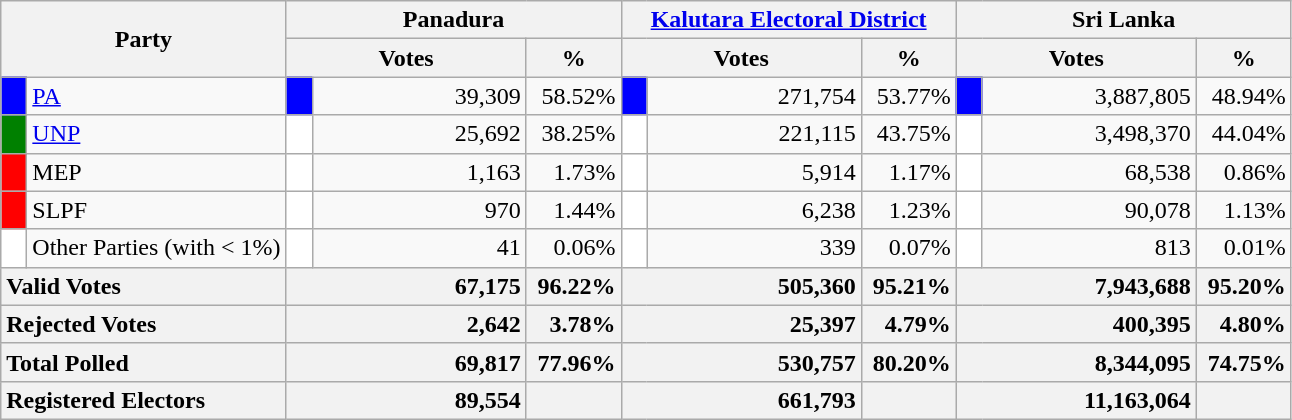<table class="wikitable">
<tr>
<th colspan="2" width="144px"rowspan="2">Party</th>
<th colspan="3" width="216px">Panadura</th>
<th colspan="3" width="216px"><a href='#'>Kalutara Electoral District</a></th>
<th colspan="3" width="216px">Sri Lanka</th>
</tr>
<tr>
<th colspan="2" width="144px">Votes</th>
<th>%</th>
<th colspan="2" width="144px">Votes</th>
<th>%</th>
<th colspan="2" width="144px">Votes</th>
<th>%</th>
</tr>
<tr>
<td style="background-color:blue;" width="10px"></td>
<td style="text-align:left;"><a href='#'>PA</a></td>
<td style="background-color:blue;" width="10px"></td>
<td style="text-align:right;">39,309</td>
<td style="text-align:right;">58.52%</td>
<td style="background-color:blue;" width="10px"></td>
<td style="text-align:right;">271,754</td>
<td style="text-align:right;">53.77%</td>
<td style="background-color:blue;" width="10px"></td>
<td style="text-align:right;">3,887,805</td>
<td style="text-align:right;">48.94%</td>
</tr>
<tr>
<td style="background-color:green;" width="10px"></td>
<td style="text-align:left;"><a href='#'>UNP</a></td>
<td style="background-color:white;" width="10px"></td>
<td style="text-align:right;">25,692</td>
<td style="text-align:right;">38.25%</td>
<td style="background-color:white;" width="10px"></td>
<td style="text-align:right;">221,115</td>
<td style="text-align:right;">43.75%</td>
<td style="background-color:white;" width="10px"></td>
<td style="text-align:right;">3,498,370</td>
<td style="text-align:right;">44.04%</td>
</tr>
<tr>
<td style="background-color:red;" width="10px"></td>
<td style="text-align:left;">MEP</td>
<td style="background-color:white;" width="10px"></td>
<td style="text-align:right;">1,163</td>
<td style="text-align:right;">1.73%</td>
<td style="background-color:white;" width="10px"></td>
<td style="text-align:right;">5,914</td>
<td style="text-align:right;">1.17%</td>
<td style="background-color:white;" width="10px"></td>
<td style="text-align:right;">68,538</td>
<td style="text-align:right;">0.86%</td>
</tr>
<tr>
<td style="background-color:red;" width="10px"></td>
<td style="text-align:left;">SLPF</td>
<td style="background-color:white;" width="10px"></td>
<td style="text-align:right;">970</td>
<td style="text-align:right;">1.44%</td>
<td style="background-color:white;" width="10px"></td>
<td style="text-align:right;">6,238</td>
<td style="text-align:right;">1.23%</td>
<td style="background-color:white;" width="10px"></td>
<td style="text-align:right;">90,078</td>
<td style="text-align:right;">1.13%</td>
</tr>
<tr>
<td style="background-color:white;" width="10px"></td>
<td style="text-align:left;">Other Parties (with < 1%)</td>
<td style="background-color:white;" width="10px"></td>
<td style="text-align:right;">41</td>
<td style="text-align:right;">0.06%</td>
<td style="background-color:white;" width="10px"></td>
<td style="text-align:right;">339</td>
<td style="text-align:right;">0.07%</td>
<td style="background-color:white;" width="10px"></td>
<td style="text-align:right;">813</td>
<td style="text-align:right;">0.01%</td>
</tr>
<tr>
<th colspan="2" width="144px"style="text-align:left;">Valid Votes</th>
<th style="text-align:right;"colspan="2" width="144px">67,175</th>
<th style="text-align:right;">96.22%</th>
<th style="text-align:right;"colspan="2" width="144px">505,360</th>
<th style="text-align:right;">95.21%</th>
<th style="text-align:right;"colspan="2" width="144px">7,943,688</th>
<th style="text-align:right;">95.20%</th>
</tr>
<tr>
<th colspan="2" width="144px"style="text-align:left;">Rejected Votes</th>
<th style="text-align:right;"colspan="2" width="144px">2,642</th>
<th style="text-align:right;">3.78%</th>
<th style="text-align:right;"colspan="2" width="144px">25,397</th>
<th style="text-align:right;">4.79%</th>
<th style="text-align:right;"colspan="2" width="144px">400,395</th>
<th style="text-align:right;">4.80%</th>
</tr>
<tr>
<th colspan="2" width="144px"style="text-align:left;">Total Polled</th>
<th style="text-align:right;"colspan="2" width="144px">69,817</th>
<th style="text-align:right;">77.96%</th>
<th style="text-align:right;"colspan="2" width="144px">530,757</th>
<th style="text-align:right;">80.20%</th>
<th style="text-align:right;"colspan="2" width="144px">8,344,095</th>
<th style="text-align:right;">74.75%</th>
</tr>
<tr>
<th colspan="2" width="144px"style="text-align:left;">Registered Electors</th>
<th style="text-align:right;"colspan="2" width="144px">89,554</th>
<th></th>
<th style="text-align:right;"colspan="2" width="144px">661,793</th>
<th></th>
<th style="text-align:right;"colspan="2" width="144px">11,163,064</th>
<th></th>
</tr>
</table>
